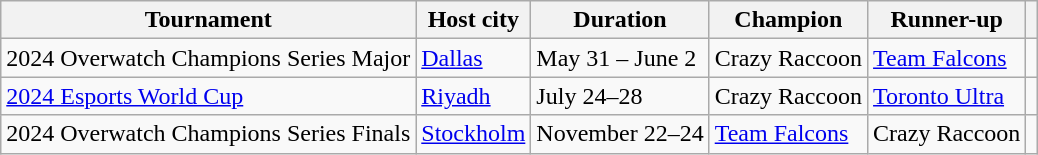<table class="wikitable">
<tr>
<th>Tournament</th>
<th>Host city</th>
<th>Duration</th>
<th>Champion</th>
<th>Runner-up</th>
<th></th>
</tr>
<tr>
<td>2024 Overwatch Champions Series Major</td>
<td> <a href='#'>Dallas</a></td>
<td>May 31 – June 2</td>
<td>Crazy Raccoon</td>
<td><a href='#'>Team Falcons</a></td>
<td></td>
</tr>
<tr>
<td><a href='#'>2024 Esports World Cup</a></td>
<td> <a href='#'>Riyadh</a></td>
<td>July 24–28</td>
<td>Crazy Raccoon</td>
<td><a href='#'>Toronto Ultra</a></td>
<td></td>
</tr>
<tr>
<td>2024 Overwatch Champions Series Finals</td>
<td> <a href='#'>Stockholm</a></td>
<td>November 22–24</td>
<td><a href='#'>Team Falcons</a></td>
<td>Crazy Raccoon</td>
<td></td>
</tr>
</table>
